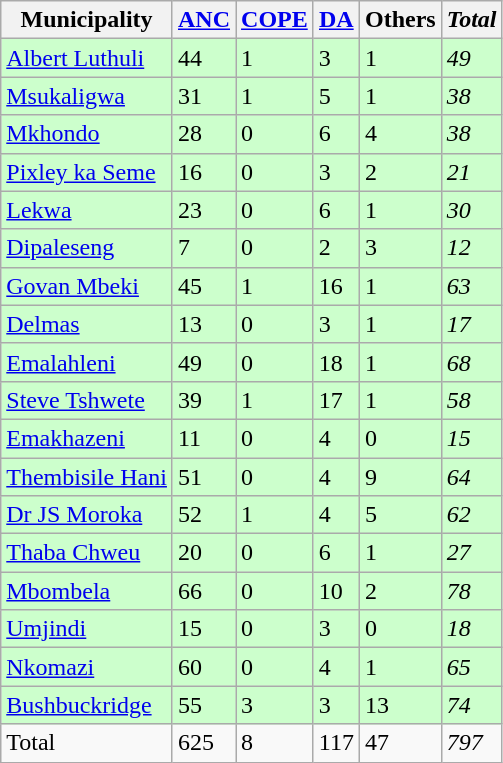<table class="wikitable">
<tr>
<th>Municipality</th>
<th><a href='#'>ANC</a></th>
<th><a href='#'>COPE</a></th>
<th><a href='#'>DA</a></th>
<th>Others</th>
<th><em>Total</em></th>
</tr>
<tr style="background:#cfc;">
<td><a href='#'>Albert Luthuli</a></td>
<td>44</td>
<td>1</td>
<td>3</td>
<td>1</td>
<td><em>49</em></td>
</tr>
<tr style="background:#cfc;">
<td><a href='#'>Msukaligwa</a></td>
<td>31</td>
<td>1</td>
<td>5</td>
<td>1</td>
<td><em>38</em></td>
</tr>
<tr style="background:#cfc;">
<td><a href='#'>Mkhondo</a></td>
<td>28</td>
<td>0</td>
<td>6</td>
<td>4</td>
<td><em>38</em></td>
</tr>
<tr style="background:#cfc;">
<td><a href='#'>Pixley ka Seme</a></td>
<td>16</td>
<td>0</td>
<td>3</td>
<td>2</td>
<td><em>21</em></td>
</tr>
<tr style="background:#cfc;">
<td><a href='#'>Lekwa</a></td>
<td>23</td>
<td>0</td>
<td>6</td>
<td>1</td>
<td><em>30</em></td>
</tr>
<tr style="background:#cfc;">
<td><a href='#'>Dipaleseng</a></td>
<td>7</td>
<td>0</td>
<td>2</td>
<td>3</td>
<td><em>12</em></td>
</tr>
<tr style="background:#cfc;">
<td><a href='#'>Govan Mbeki</a></td>
<td>45</td>
<td>1</td>
<td>16</td>
<td>1</td>
<td><em>63</em></td>
</tr>
<tr style="background:#cfc;">
<td><a href='#'>Delmas</a></td>
<td>13</td>
<td>0</td>
<td>3</td>
<td>1</td>
<td><em>17</em></td>
</tr>
<tr style="background:#cfc;">
<td><a href='#'>Emalahleni</a></td>
<td>49</td>
<td>0</td>
<td>18</td>
<td>1</td>
<td><em>68</em></td>
</tr>
<tr style="background:#cfc;">
<td><a href='#'>Steve Tshwete</a></td>
<td>39</td>
<td>1</td>
<td>17</td>
<td>1</td>
<td><em>58</em></td>
</tr>
<tr style="background:#cfc;">
<td><a href='#'>Emakhazeni</a></td>
<td>11</td>
<td>0</td>
<td>4</td>
<td>0</td>
<td><em>15</em></td>
</tr>
<tr style="background:#cfc;">
<td><a href='#'>Thembisile Hani</a></td>
<td>51</td>
<td>0</td>
<td>4</td>
<td>9</td>
<td><em>64</em></td>
</tr>
<tr style="background:#cfc;">
<td><a href='#'>Dr JS Moroka</a></td>
<td>52</td>
<td>1</td>
<td>4</td>
<td>5</td>
<td><em>62</em></td>
</tr>
<tr style="background:#cfc;">
<td><a href='#'>Thaba Chweu</a></td>
<td>20</td>
<td>0</td>
<td>6</td>
<td>1</td>
<td><em>27</em></td>
</tr>
<tr style="background:#cfc;">
<td><a href='#'>Mbombela</a></td>
<td>66</td>
<td>0</td>
<td>10</td>
<td>2</td>
<td><em>78</em></td>
</tr>
<tr style="background:#cfc;">
<td><a href='#'>Umjindi</a></td>
<td>15</td>
<td>0</td>
<td>3</td>
<td>0</td>
<td><em>18</em></td>
</tr>
<tr style="background:#cfc;">
<td><a href='#'>Nkomazi</a></td>
<td>60</td>
<td>0</td>
<td>4</td>
<td>1</td>
<td><em>65</em></td>
</tr>
<tr style="background:#cfc;">
<td><a href='#'>Bushbuckridge</a></td>
<td>55</td>
<td>3</td>
<td>3</td>
<td>13</td>
<td><em>74</em></td>
</tr>
<tr>
<td>Total</td>
<td>625</td>
<td>8</td>
<td>117</td>
<td>47</td>
<td><em>797</em></td>
</tr>
</table>
